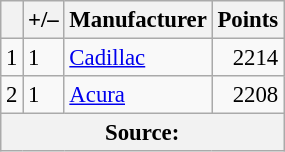<table class="wikitable" style="font-size: 95%;">
<tr>
<th scope="col"></th>
<th scope="col">+/–</th>
<th scope="col">Manufacturer</th>
<th scope="col">Points</th>
</tr>
<tr>
<td align=center>1</td>
<td align="left"> 1</td>
<td> <a href='#'>Cadillac</a></td>
<td align=right>2214</td>
</tr>
<tr>
<td align=center>2</td>
<td align="left"> 1</td>
<td> <a href='#'>Acura</a></td>
<td align=right>2208</td>
</tr>
<tr>
<th colspan=5>Source:</th>
</tr>
</table>
